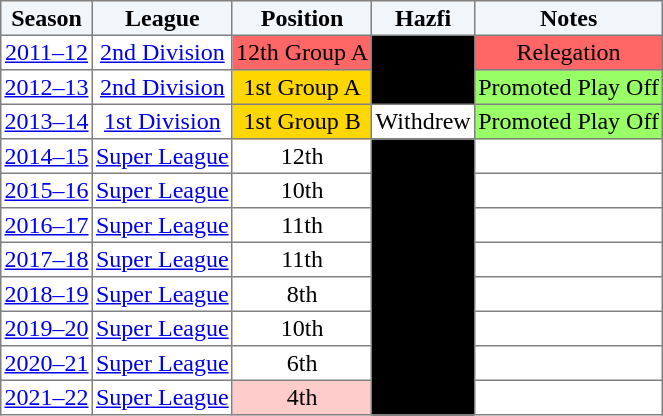<table border="1" cellpadding="2" style="border-collapse:collapse; text-align:center; font-size:normal;">
<tr style="background:#f0f6fa;">
<th>Season</th>
<th>League</th>
<th>Position</th>
<th>Hazfi</th>
<th>Notes</th>
</tr>
<tr>
<td><a href='#'>2011–12</a></td>
<td><a href='#'>2nd Division</a></td>
<td bgcolor=FF6666>12th Group A</td>
<td rowspan=2 bgcolor= black></td>
<td bgcolor=FF6666>Relegation</td>
</tr>
<tr>
<td><a href='#'>2012–13</a></td>
<td><a href='#'>2nd Division</a></td>
<td bgcolor=gold>1st Group A</td>
<td bgcolor=99FF66>Promoted Play Off</td>
</tr>
<tr>
<td><a href='#'>2013–14</a></td>
<td><a href='#'>1st Division</a></td>
<td bgcolor=gold>1st Group B</td>
<td>Withdrew</td>
<td bgcolor=99FF66>Promoted Play Off </td>
</tr>
<tr>
<td><a href='#'>2014–15</a></td>
<td><a href='#'>Super League</a></td>
<td>12th</td>
<td rowspan=8 bgcolor= black></td>
<td></td>
</tr>
<tr>
<td><a href='#'>2015–16</a></td>
<td><a href='#'>Super League</a></td>
<td>10th</td>
<td></td>
</tr>
<tr>
<td><a href='#'>2016–17</a></td>
<td><a href='#'>Super League</a></td>
<td>11th</td>
<td></td>
</tr>
<tr>
<td><a href='#'>2017–18</a></td>
<td><a href='#'>Super League</a></td>
<td>11th</td>
<td></td>
</tr>
<tr>
<td><a href='#'>2018–19</a></td>
<td><a href='#'>Super League</a></td>
<td>8th</td>
<td></td>
</tr>
<tr>
<td><a href='#'>2019–20</a></td>
<td><a href='#'>Super League</a></td>
<td>10th</td>
<td></td>
</tr>
<tr>
<td><a href='#'>2020–21</a></td>
<td><a href='#'>Super League</a></td>
<td>6th</td>
<td></td>
</tr>
<tr>
<td><a href='#'>2021–22</a></td>
<td><a href='#'>Super League</a></td>
<td bgcolor="#FFCCCC">4th</td>
<td></td>
</tr>
</table>
